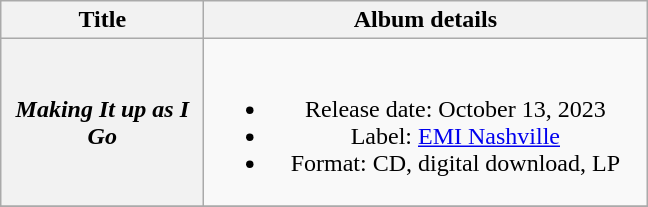<table class="wikitable plainrowheaders" style="text-align:center;">
<tr>
<th rowspan="1" style="width:8em;">Title</th>
<th rowspan="1" style="width:18em;">Album details</th>
</tr>
<tr>
<th scope="row"><em>Making It up as I Go</em></th>
<td><br><ul><li>Release date: October 13, 2023</li><li>Label: <a href='#'>EMI Nashville</a></li><li>Format: CD, digital download, LP</li></ul></td>
</tr>
<tr>
</tr>
</table>
